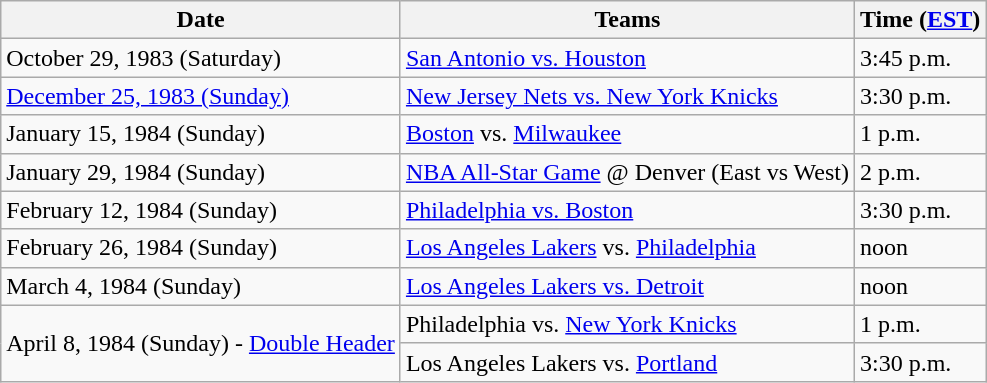<table class="wikitable">
<tr>
<th>Date</th>
<th>Teams</th>
<th>Time (<a href='#'>EST</a>)</th>
</tr>
<tr>
<td>October 29, 1983 (Saturday)</td>
<td><a href='#'>San Antonio vs. Houston</a></td>
<td>3:45 p.m.</td>
</tr>
<tr>
<td><a href='#'>December 25, 1983 (Sunday)</a></td>
<td><a href='#'>New Jersey Nets vs. New York Knicks</a></td>
<td>3:30 p.m.</td>
</tr>
<tr>
<td>January 15, 1984 (Sunday)</td>
<td><a href='#'>Boston</a> vs. <a href='#'>Milwaukee</a></td>
<td>1 p.m.</td>
</tr>
<tr>
<td>January 29, 1984 (Sunday)</td>
<td><a href='#'>NBA All-Star Game</a> @ Denver (East vs West)</td>
<td>2 p.m.</td>
</tr>
<tr>
<td>February 12, 1984 (Sunday)</td>
<td><a href='#'>Philadelphia vs. Boston</a></td>
<td>3:30 p.m.</td>
</tr>
<tr>
<td>February 26, 1984 (Sunday)</td>
<td><a href='#'>Los Angeles Lakers</a> vs. <a href='#'>Philadelphia</a></td>
<td>noon</td>
</tr>
<tr>
<td>March 4, 1984 (Sunday)</td>
<td><a href='#'>Los Angeles Lakers vs. Detroit</a></td>
<td>noon</td>
</tr>
<tr>
<td rowspan="2">April 8, 1984 (Sunday) - <a href='#'>Double Header</a></td>
<td>Philadelphia vs. <a href='#'>New York Knicks</a></td>
<td>1 p.m.</td>
</tr>
<tr>
<td>Los Angeles Lakers vs. <a href='#'>Portland</a></td>
<td>3:30 p.m.</td>
</tr>
</table>
